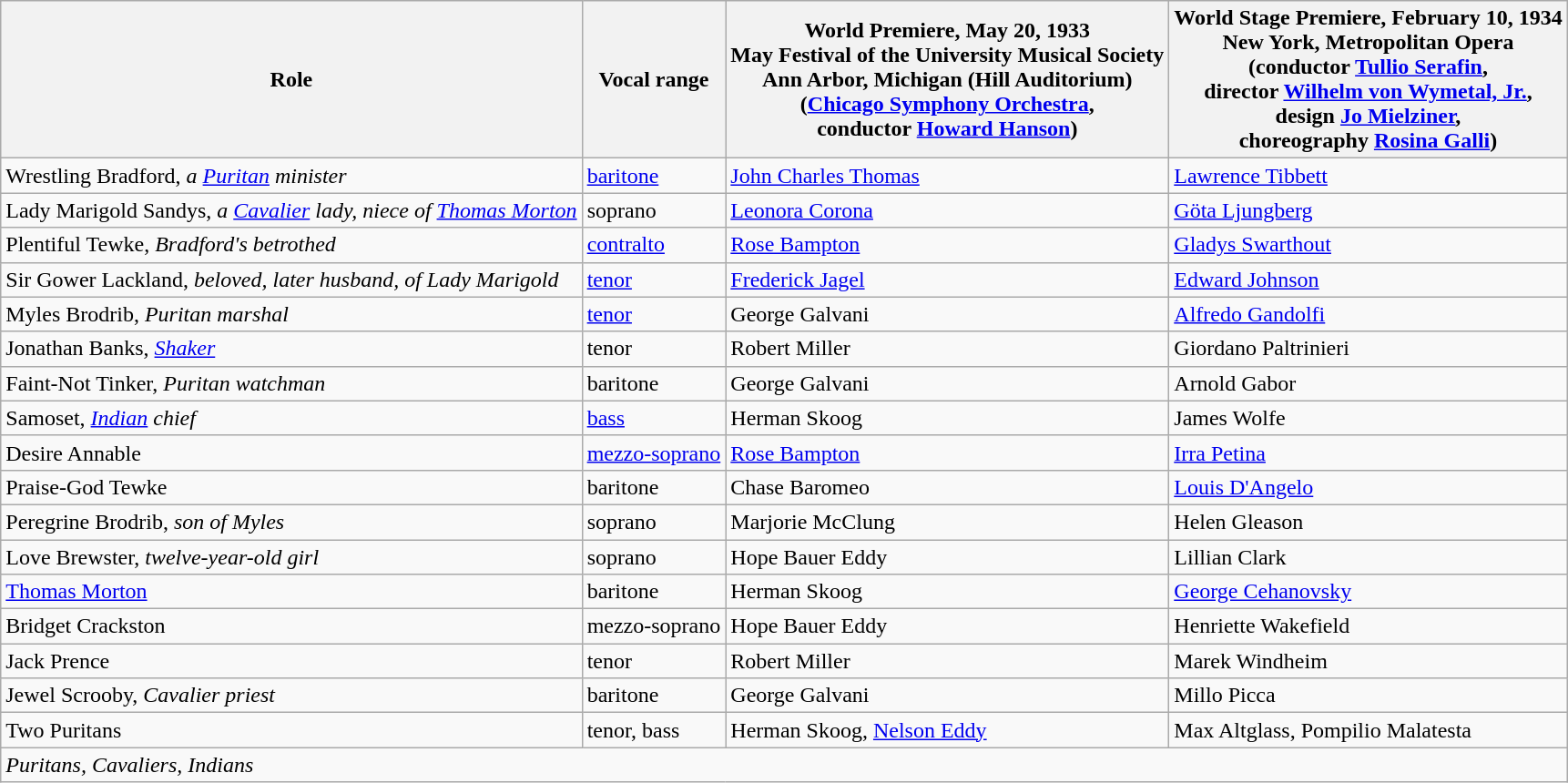<table class="wikitable" border="1">
<tr>
<th bgcolor=ececec>Role</th>
<th bgcolor=ececec>Vocal range</th>
<th bgcolor=ececec>World Premiere, May 20, 1933<br>May Festival of the University Musical Society<br>Ann Arbor, Michigan (Hill Auditorium)<br> (<a href='#'>Chicago Symphony Orchestra</a>,<br>conductor <a href='#'>Howard Hanson</a>)</th>
<th bgcolor=ececec>World Stage Premiere, February 10, 1934<br>New York, Metropolitan Opera<br>(conductor <a href='#'>Tullio Serafin</a>, <br>director <a href='#'>Wilhelm von Wymetal, Jr.</a>,<br> design <a href='#'>Jo Mielziner</a>, <br>choreography <a href='#'>Rosina Galli</a>)</th>
</tr>
<tr>
<td>Wrestling Bradford, <em>a <a href='#'>Puritan</a> minister</em></td>
<td><a href='#'>baritone</a></td>
<td><a href='#'>John Charles Thomas</a></td>
<td><a href='#'>Lawrence Tibbett</a></td>
</tr>
<tr>
<td>Lady Marigold Sandys, <em>a <a href='#'>Cavalier</a> lady, niece of <a href='#'>Thomas Morton</a></em></td>
<td>soprano</td>
<td><a href='#'>Leonora Corona</a></td>
<td><a href='#'>Göta Ljungberg</a></td>
</tr>
<tr>
<td>Plentiful Tewke, <em>Bradford's betrothed</em></td>
<td><a href='#'>contralto</a></td>
<td><a href='#'>Rose Bampton</a></td>
<td><a href='#'>Gladys Swarthout</a></td>
</tr>
<tr>
<td>Sir Gower Lackland, <em>beloved, later husband, of Lady Marigold</em></td>
<td><a href='#'>tenor</a></td>
<td><a href='#'>Frederick Jagel</a></td>
<td><a href='#'>Edward Johnson</a></td>
</tr>
<tr>
<td>Myles Brodrib, <em>Puritan marshal</em></td>
<td><a href='#'>tenor</a></td>
<td>George Galvani</td>
<td><a href='#'>Alfredo Gandolfi</a></td>
</tr>
<tr>
<td>Jonathan Banks, <em><a href='#'>Shaker</a></em></td>
<td>tenor</td>
<td>Robert Miller</td>
<td>Giordano Paltrinieri</td>
</tr>
<tr>
<td>Faint-Not Tinker, <em>Puritan watchman</em></td>
<td>baritone</td>
<td>George Galvani</td>
<td>Arnold Gabor</td>
</tr>
<tr>
<td>Samoset, <em><a href='#'>Indian</a> chief</em></td>
<td><a href='#'>bass</a></td>
<td>Herman Skoog</td>
<td>James Wolfe</td>
</tr>
<tr>
<td>Desire Annable</td>
<td><a href='#'>mezzo-soprano</a></td>
<td><a href='#'>Rose Bampton</a></td>
<td><a href='#'>Irra Petina</a></td>
</tr>
<tr>
<td>Praise-God Tewke</td>
<td>baritone</td>
<td>Chase Baromeo</td>
<td><a href='#'>Louis D'Angelo</a></td>
</tr>
<tr>
<td>Peregrine Brodrib, <em>son of Myles</em></td>
<td>soprano</td>
<td>Marjorie McClung</td>
<td>Helen Gleason</td>
</tr>
<tr>
<td>Love Brewster, <em>twelve-year-old girl</em></td>
<td>soprano</td>
<td>Hope Bauer Eddy</td>
<td>Lillian Clark</td>
</tr>
<tr>
<td><a href='#'>Thomas Morton</a></td>
<td>baritone</td>
<td>Herman Skoog</td>
<td><a href='#'>George Cehanovsky</a></td>
</tr>
<tr>
<td>Bridget Crackston</td>
<td>mezzo-soprano</td>
<td>Hope Bauer Eddy</td>
<td>Henriette Wakefield</td>
</tr>
<tr>
<td>Jack Prence</td>
<td>tenor</td>
<td>Robert Miller</td>
<td>Marek Windheim</td>
</tr>
<tr>
<td>Jewel Scrooby, <em>Cavalier priest</em></td>
<td>baritone</td>
<td>George Galvani</td>
<td>Millo Picca</td>
</tr>
<tr>
<td>Two Puritans</td>
<td>tenor, bass</td>
<td>Herman Skoog, <a href='#'>Nelson Eddy</a></td>
<td>Max Altglass, Pompilio Malatesta</td>
</tr>
<tr>
<td colspan="4"><em>Puritans, Cavaliers, Indians</em></td>
</tr>
</table>
